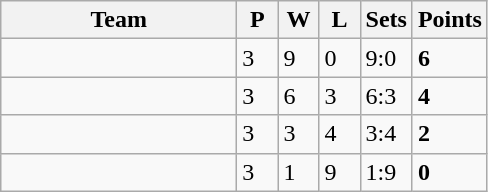<table class="wikitable" style+"text-align:center;">
<tr>
<th width=150>Team</th>
<th width=20>P</th>
<th width=20>W</th>
<th width=20>L</th>
<th width=20>Sets</th>
<th width=20>Points</th>
</tr>
<tr>
<td align="left"></td>
<td>3</td>
<td>9</td>
<td>0</td>
<td>9:0</td>
<td><strong>6</strong></td>
</tr>
<tr>
<td align="left"></td>
<td>3</td>
<td>6</td>
<td>3</td>
<td>6:3</td>
<td><strong>4</strong></td>
</tr>
<tr>
<td align="left"></td>
<td>3</td>
<td>3</td>
<td>4</td>
<td>3:4</td>
<td><strong>2</strong></td>
</tr>
<tr>
<td align="left"></td>
<td>3</td>
<td>1</td>
<td>9</td>
<td>1:9</td>
<td><strong>0</strong></td>
</tr>
</table>
